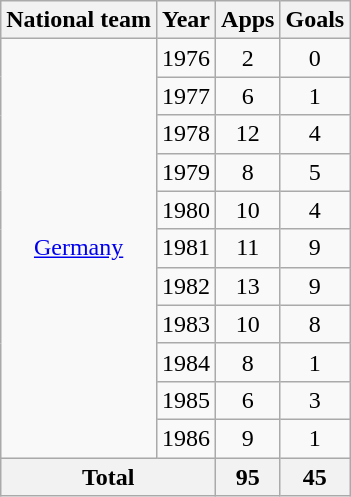<table class="wikitable" style="text-align:center">
<tr>
<th>National team</th>
<th>Year</th>
<th>Apps</th>
<th>Goals</th>
</tr>
<tr>
<td rowspan="11"><a href='#'>Germany</a></td>
<td>1976</td>
<td>2</td>
<td>0</td>
</tr>
<tr>
<td>1977</td>
<td>6</td>
<td>1</td>
</tr>
<tr>
<td>1978</td>
<td>12</td>
<td>4</td>
</tr>
<tr>
<td>1979</td>
<td>8</td>
<td>5</td>
</tr>
<tr>
<td>1980</td>
<td>10</td>
<td>4</td>
</tr>
<tr>
<td>1981</td>
<td>11</td>
<td>9</td>
</tr>
<tr>
<td>1982</td>
<td>13</td>
<td>9</td>
</tr>
<tr>
<td>1983</td>
<td>10</td>
<td>8</td>
</tr>
<tr>
<td>1984</td>
<td>8</td>
<td>1</td>
</tr>
<tr>
<td>1985</td>
<td>6</td>
<td>3</td>
</tr>
<tr>
<td>1986</td>
<td>9</td>
<td>1</td>
</tr>
<tr>
<th colspan="2">Total</th>
<th>95</th>
<th>45</th>
</tr>
</table>
